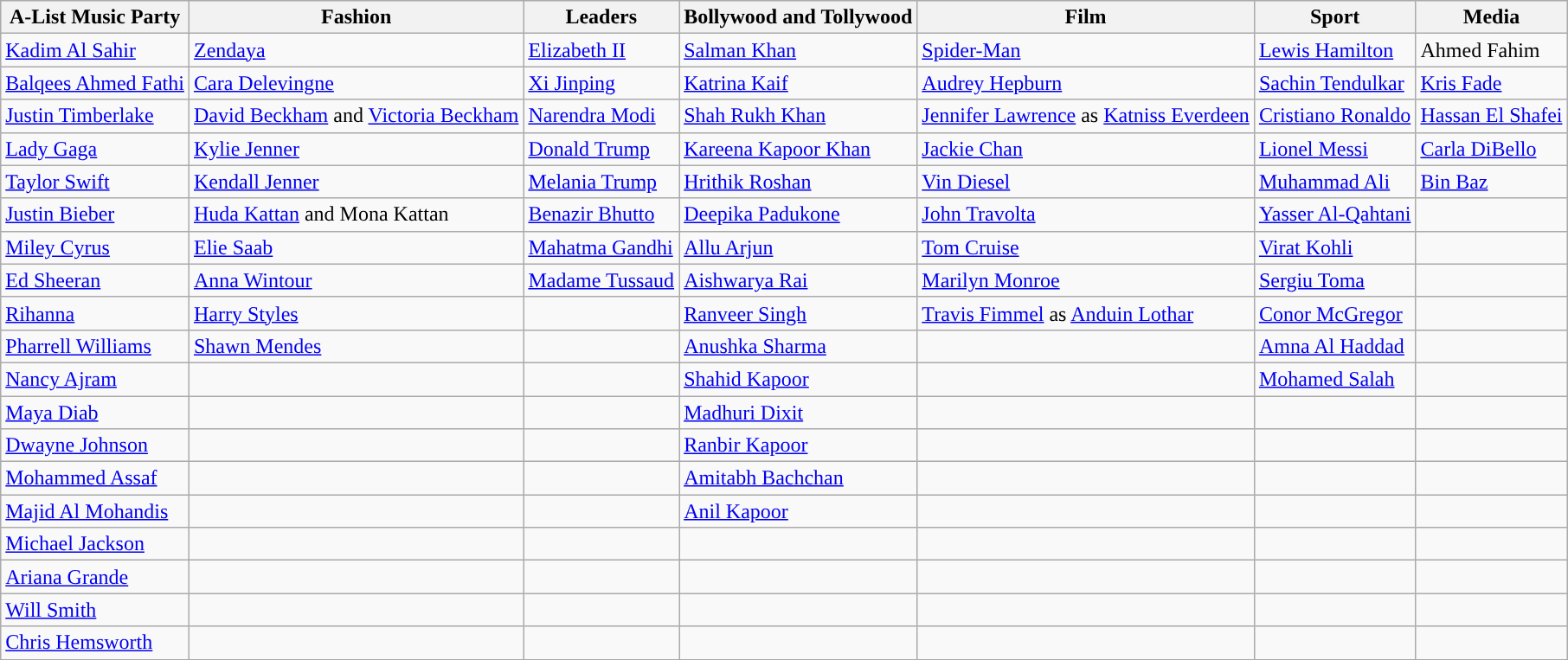<table class="wikitable">
<tr>
<th>A-List Music Party</th>
<th>Fashion</th>
<th>Leaders</th>
<th>Bollywood and Tollywood</th>
<th>Film</th>
<th>Sport</th>
<th>Media</th>
</tr>
<tr>
<td><a href='#'>Kadim Al Sahir</a></td>
<td><a href='#'>Zendaya</a></td>
<td><a href='#'>Elizabeth II</a></td>
<td><a href='#'>Salman Khan</a></td>
<td><a href='#'>Spider-Man</a></td>
<td><a href='#'>Lewis Hamilton</a></td>
<td>Ahmed Fahim</td>
</tr>
<tr>
<td><a href='#'>Balqees Ahmed Fathi</a></td>
<td><a href='#'>Cara Delevingne</a></td>
<td><a href='#'>Xi Jinping</a></td>
<td><a href='#'>Katrina Kaif</a></td>
<td><a href='#'>Audrey Hepburn</a></td>
<td><a href='#'>Sachin Tendulkar</a></td>
<td><a href='#'>Kris Fade</a></td>
</tr>
<tr>
<td><a href='#'>Justin Timberlake</a></td>
<td><a href='#'>David Beckham</a> and <a href='#'>Victoria Beckham</a></td>
<td><a href='#'>Narendra Modi</a></td>
<td><a href='#'>Shah Rukh Khan</a></td>
<td><a href='#'>Jennifer Lawrence</a> as <a href='#'>Katniss Everdeen</a></td>
<td><a href='#'>Cristiano Ronaldo</a></td>
<td><a href='#'>Hassan El Shafei</a></td>
</tr>
<tr>
<td><a href='#'>Lady Gaga</a></td>
<td><a href='#'>Kylie Jenner</a></td>
<td><a href='#'>Donald Trump</a></td>
<td><a href='#'>Kareena Kapoor Khan</a></td>
<td><a href='#'>Jackie Chan</a></td>
<td><a href='#'>Lionel Messi</a></td>
<td><a href='#'>Carla DiBello</a></td>
</tr>
<tr>
<td><a href='#'>Taylor Swift</a></td>
<td><a href='#'>Kendall Jenner</a></td>
<td><a href='#'>Melania Trump</a></td>
<td><a href='#'>Hrithik Roshan</a></td>
<td><a href='#'>Vin Diesel</a></td>
<td><a href='#'>Muhammad Ali</a></td>
<td><a href='#'>Bin Baz</a></td>
</tr>
<tr>
<td><a href='#'>Justin Bieber</a></td>
<td><a href='#'>Huda Kattan</a> and Mona Kattan</td>
<td><a href='#'>Benazir Bhutto</a></td>
<td><a href='#'>Deepika Padukone</a></td>
<td><a href='#'>John Travolta</a></td>
<td><a href='#'>Yasser Al-Qahtani</a></td>
<td></td>
</tr>
<tr>
<td><a href='#'>Miley Cyrus</a></td>
<td><a href='#'>Elie Saab</a></td>
<td><a href='#'>Mahatma Gandhi</a></td>
<td><a href='#'>Allu Arjun</a></td>
<td><a href='#'>Tom Cruise</a></td>
<td><a href='#'>Virat Kohli</a></td>
<td></td>
</tr>
<tr>
<td><a href='#'>Ed Sheeran</a></td>
<td><a href='#'>Anna Wintour</a></td>
<td><a href='#'>Madame Tussaud</a></td>
<td><a href='#'>Aishwarya Rai</a></td>
<td><a href='#'>Marilyn Monroe</a></td>
<td><a href='#'>Sergiu Toma</a></td>
<td></td>
</tr>
<tr>
<td><a href='#'>Rihanna</a></td>
<td><a href='#'>Harry Styles</a></td>
<td></td>
<td><a href='#'>Ranveer Singh</a></td>
<td><a href='#'>Travis Fimmel</a> as <a href='#'>Anduin Lothar</a></td>
<td><a href='#'>Conor McGregor</a></td>
<td></td>
</tr>
<tr>
<td><a href='#'>Pharrell Williams</a></td>
<td><a href='#'>Shawn Mendes</a></td>
<td></td>
<td><a href='#'>Anushka Sharma</a></td>
<td></td>
<td><a href='#'>Amna Al Haddad</a></td>
<td></td>
</tr>
<tr>
<td><a href='#'>Nancy Ajram</a></td>
<td></td>
<td></td>
<td><a href='#'>Shahid Kapoor</a></td>
<td></td>
<td><a href='#'>Mohamed Salah</a></td>
<td></td>
</tr>
<tr>
<td><a href='#'>Maya Diab</a></td>
<td></td>
<td></td>
<td><a href='#'>Madhuri Dixit</a></td>
<td></td>
<td></td>
<td></td>
</tr>
<tr>
<td><a href='#'>Dwayne Johnson</a></td>
<td></td>
<td></td>
<td><a href='#'>Ranbir Kapoor</a></td>
<td></td>
<td></td>
<td></td>
</tr>
<tr>
<td><a href='#'>Mohammed Assaf</a></td>
<td></td>
<td></td>
<td><a href='#'>Amitabh Bachchan</a></td>
<td></td>
<td></td>
<td></td>
</tr>
<tr>
<td><a href='#'>Majid Al Mohandis</a></td>
<td></td>
<td></td>
<td><a href='#'>Anil Kapoor</a></td>
<td></td>
<td></td>
<td></td>
</tr>
<tr>
<td><a href='#'>Michael Jackson</a></td>
<td></td>
<td></td>
<td></td>
<td></td>
<td></td>
<td></td>
</tr>
<tr>
<td><a href='#'>Ariana Grande</a></td>
<td></td>
<td></td>
<td></td>
<td></td>
<td></td>
<td></td>
</tr>
<tr>
<td><a href='#'>Will Smith</a></td>
<td></td>
<td></td>
<td></td>
<td></td>
<td></td>
<td></td>
</tr>
<tr>
<td><a href='#'>Chris Hemsworth</a></td>
<td></td>
<td></td>
<td></td>
<td></td>
<td></td>
<td></td>
</tr>
</table>
